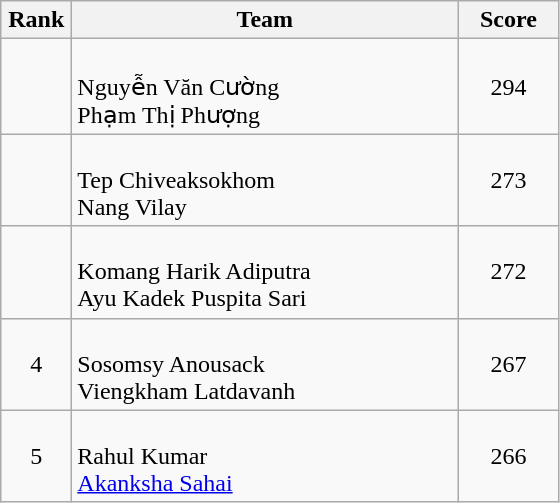<table class=wikitable style="text-align:center">
<tr>
<th width=40>Rank</th>
<th width=250>Team</th>
<th width=60>Score</th>
</tr>
<tr>
<td></td>
<td align=left><br>Nguyễn Văn Cường<br>Phạm Thị Phượng</td>
<td>294</td>
</tr>
<tr>
<td></td>
<td align=left><br>Tep Chiveaksokhom<br>Nang Vilay</td>
<td>273</td>
</tr>
<tr>
<td></td>
<td align=left><br>Komang Harik Adiputra<br>Ayu Kadek Puspita Sari</td>
<td>272</td>
</tr>
<tr>
<td>4</td>
<td align=left><br>Sosomsy Anousack<br>Viengkham Latdavanh</td>
<td>267</td>
</tr>
<tr>
<td>5</td>
<td align=left><br>Rahul Kumar<br><a href='#'>Akanksha Sahai</a></td>
<td>266</td>
</tr>
</table>
